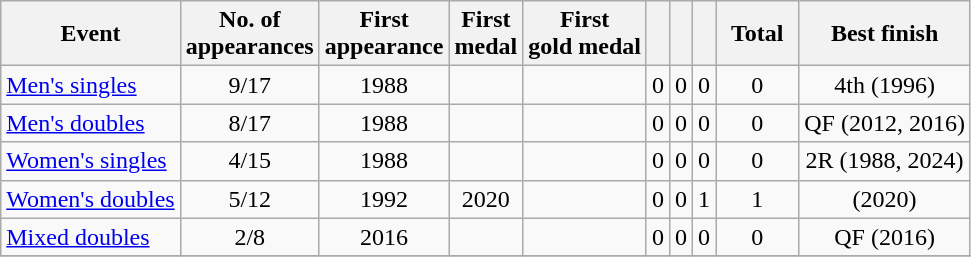<table class="wikitable sortable" style="text-align:center">
<tr>
<th>Event</th>
<th>No. of<br>appearances</th>
<th>First<br>appearance</th>
<th>First<br>medal</th>
<th>First<br>gold medal</th>
<th width:3em; font-weight:bold;"></th>
<th width:3em; font-weight:bold;"></th>
<th width:3em; font-weight:bold;"></th>
<th style="width:3em; font-weight:bold;">Total</th>
<th>Best finish</th>
</tr>
<tr>
<td align=left><a href='#'>Men's singles</a></td>
<td>9/17</td>
<td>1988</td>
<td></td>
<td></td>
<td>0</td>
<td>0</td>
<td>0</td>
<td>0</td>
<td>4th (1996)</td>
</tr>
<tr>
<td align=left><a href='#'>Men's doubles</a></td>
<td>8/17</td>
<td>1988</td>
<td></td>
<td></td>
<td>0</td>
<td>0</td>
<td>0</td>
<td>0</td>
<td>QF (2012, 2016)</td>
</tr>
<tr>
<td align=left><a href='#'>Women's singles</a></td>
<td>4/15</td>
<td>1988</td>
<td></td>
<td></td>
<td>0</td>
<td>0</td>
<td>0</td>
<td>0</td>
<td>2R (1988, 2024)</td>
</tr>
<tr>
<td align=left><a href='#'>Women's doubles</a></td>
<td>5/12</td>
<td>1992</td>
<td>2020</td>
<td></td>
<td>0</td>
<td>0</td>
<td>1</td>
<td>1</td>
<td> (2020)</td>
</tr>
<tr>
<td align=left><a href='#'>Mixed doubles</a></td>
<td>2/8</td>
<td>2016</td>
<td></td>
<td></td>
<td>0</td>
<td>0</td>
<td>0</td>
<td>0</td>
<td>QF (2016)</td>
</tr>
<tr>
</tr>
</table>
